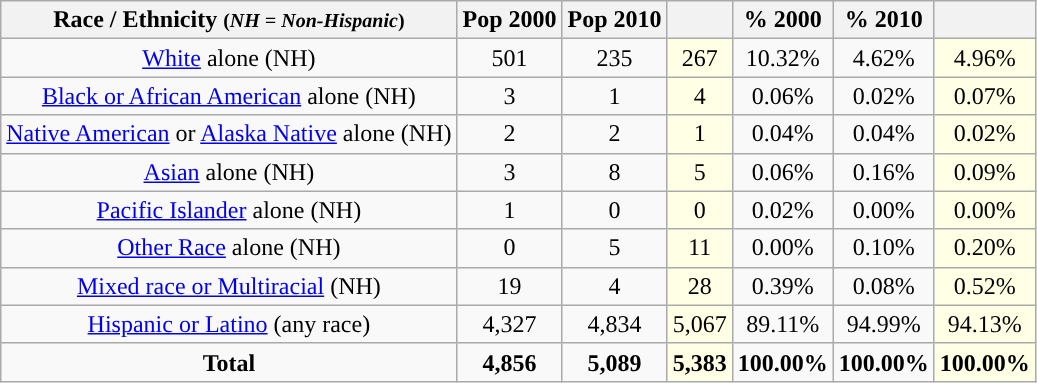<table class="wikitable" style="text-align:center;">
<tr>
<th>Race / Ethnicity <small>(<em>NH = Non-Hispanic</em>)</small></th>
<th>Pop 2000</th>
<th>Pop 2010</th>
<th></th>
<th>% 2000</th>
<th>% 2010</th>
<th></th>
</tr>
<tr>
<td><a href='#'>White</a> alone (NH)</td>
<td>501</td>
<td>235</td>
<td style='background: #ffffe6;'>267</td>
<td>10.32%</td>
<td>4.62%</td>
<td style='background: #ffffe6;'>4.96%</td>
</tr>
<tr>
<td><a href='#'>Black or African American</a> alone (NH)</td>
<td>3</td>
<td>1</td>
<td style='background: #ffffe6;'>4</td>
<td>0.06%</td>
<td>0.02%</td>
<td style='background: #ffffe6;'>0.07%</td>
</tr>
<tr>
<td><a href='#'>Native American</a> or <a href='#'>Alaska Native</a> alone (NH)</td>
<td>2</td>
<td>2</td>
<td style='background: #ffffe6;'>1</td>
<td>0.04%</td>
<td>0.04%</td>
<td style='background: #ffffe6;'>0.02%</td>
</tr>
<tr>
<td><a href='#'>Asian</a> alone (NH)</td>
<td>3</td>
<td>8</td>
<td style='background: #ffffe6;'>5</td>
<td>0.06%</td>
<td>0.16%</td>
<td style='background: #ffffe6;'>0.09%</td>
</tr>
<tr>
<td><a href='#'>Pacific Islander</a> alone (NH)</td>
<td>1</td>
<td>0</td>
<td style='background: #ffffe6;'>0</td>
<td>0.02%</td>
<td>0.00%</td>
<td style='background: #ffffe6;'>0.00%</td>
</tr>
<tr>
<td><a href='#'>Other Race</a> alone (NH)</td>
<td>0</td>
<td>5</td>
<td style='background: #ffffe6;'>11</td>
<td>0.00%</td>
<td>0.10%</td>
<td style='background: #ffffe6;'>0.20%</td>
</tr>
<tr>
<td><a href='#'>Mixed race or Multiracial</a> (NH)</td>
<td>19</td>
<td>4</td>
<td style='background: #ffffe6;'>28</td>
<td>0.39%</td>
<td>0.08%</td>
<td style='background: #ffffe6;'>0.52%</td>
</tr>
<tr>
<td><a href='#'>Hispanic or Latino</a> (any race)</td>
<td>4,327</td>
<td>4,834</td>
<td style='background: #ffffe6;'>5,067</td>
<td>89.11%</td>
<td>94.99%</td>
<td style='background: #ffffe6;'>94.13%</td>
</tr>
<tr>
<td><strong>Total</strong></td>
<td><strong>4,856</strong></td>
<td><strong>5,089</strong></td>
<td style='background: #ffffe6;'><strong>5,383</strong></td>
<td><strong>100.00%</strong></td>
<td><strong>100.00%</strong></td>
<td style='background: #ffffe6;'><strong>100.00%</strong></td>
</tr>
</table>
